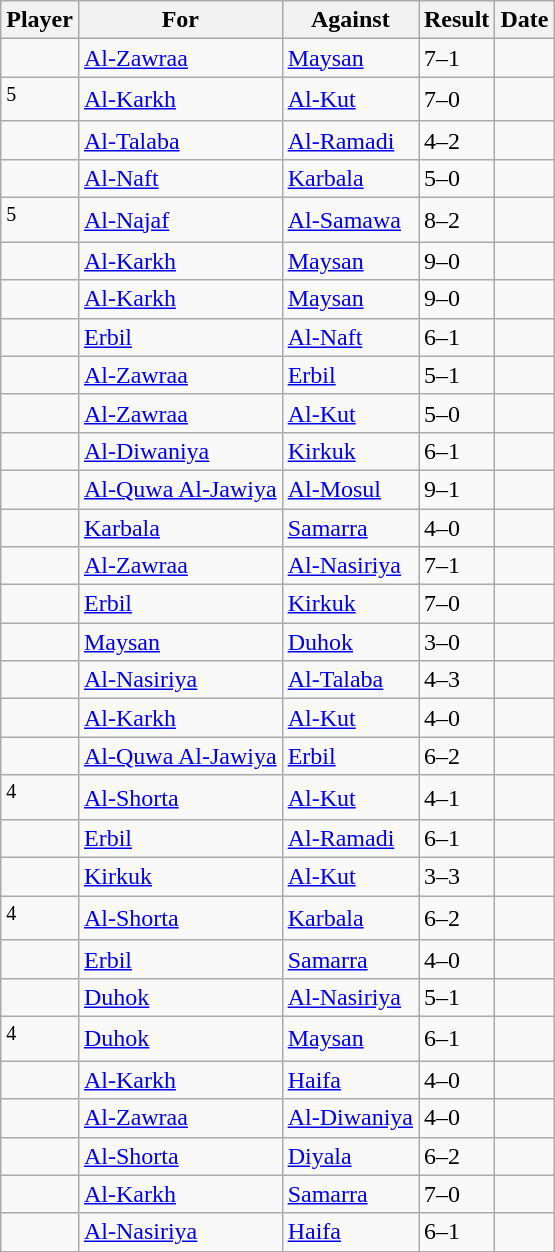<table class="wikitable sortable">
<tr>
<th>Player</th>
<th>For</th>
<th>Against</th>
<th align=center>Result</th>
<th>Date</th>
</tr>
<tr>
<td> </td>
<td><a href='#'>Al-Zawraa</a></td>
<td><a href='#'>Maysan</a></td>
<td>7–1</td>
<td></td>
</tr>
<tr>
<td> <sup>5</sup></td>
<td><a href='#'>Al-Karkh</a></td>
<td><a href='#'>Al-Kut</a></td>
<td>7–0</td>
<td></td>
</tr>
<tr>
<td> </td>
<td><a href='#'>Al-Talaba</a></td>
<td><a href='#'>Al-Ramadi</a></td>
<td>4–2</td>
<td></td>
</tr>
<tr>
<td> </td>
<td><a href='#'>Al-Naft</a></td>
<td><a href='#'>Karbala</a></td>
<td>5–0</td>
<td></td>
</tr>
<tr>
<td> <sup>5</sup></td>
<td><a href='#'>Al-Najaf</a></td>
<td><a href='#'>Al-Samawa</a></td>
<td>8–2</td>
<td></td>
</tr>
<tr>
<td> </td>
<td><a href='#'>Al-Karkh</a></td>
<td><a href='#'>Maysan</a></td>
<td>9–0</td>
<td></td>
</tr>
<tr>
<td> </td>
<td><a href='#'>Al-Karkh</a></td>
<td><a href='#'>Maysan</a></td>
<td>9–0</td>
<td></td>
</tr>
<tr>
<td> </td>
<td><a href='#'>Erbil</a></td>
<td><a href='#'>Al-Naft</a></td>
<td>6–1</td>
<td></td>
</tr>
<tr>
<td> </td>
<td><a href='#'>Al-Zawraa</a></td>
<td><a href='#'>Erbil</a></td>
<td>5–1</td>
<td></td>
</tr>
<tr>
<td> </td>
<td><a href='#'>Al-Zawraa</a></td>
<td><a href='#'>Al-Kut</a></td>
<td>5–0</td>
<td></td>
</tr>
<tr>
<td> </td>
<td><a href='#'>Al-Diwaniya</a></td>
<td><a href='#'>Kirkuk</a></td>
<td>6–1</td>
<td></td>
</tr>
<tr>
<td> </td>
<td><a href='#'>Al-Quwa Al-Jawiya</a></td>
<td><a href='#'>Al-Mosul</a></td>
<td>9–1</td>
<td></td>
</tr>
<tr>
<td> </td>
<td><a href='#'>Karbala</a></td>
<td><a href='#'>Samarra</a></td>
<td>4–0</td>
<td></td>
</tr>
<tr>
<td> </td>
<td><a href='#'>Al-Zawraa</a></td>
<td><a href='#'>Al-Nasiriya</a></td>
<td>7–1</td>
<td></td>
</tr>
<tr>
<td> </td>
<td><a href='#'>Erbil</a></td>
<td><a href='#'>Kirkuk</a></td>
<td>7–0</td>
<td></td>
</tr>
<tr>
<td> </td>
<td><a href='#'>Maysan</a></td>
<td><a href='#'>Duhok</a></td>
<td>3–0</td>
<td></td>
</tr>
<tr>
<td> </td>
<td><a href='#'>Al-Nasiriya</a></td>
<td><a href='#'>Al-Talaba</a></td>
<td>4–3</td>
<td></td>
</tr>
<tr>
<td> </td>
<td><a href='#'>Al-Karkh</a></td>
<td><a href='#'>Al-Kut</a></td>
<td>4–0</td>
<td></td>
</tr>
<tr>
<td> </td>
<td><a href='#'>Al-Quwa Al-Jawiya</a></td>
<td><a href='#'>Erbil</a></td>
<td>6–2</td>
<td></td>
</tr>
<tr>
<td> <sup>4</sup></td>
<td><a href='#'>Al-Shorta</a></td>
<td><a href='#'>Al-Kut</a></td>
<td>4–1</td>
<td></td>
</tr>
<tr>
<td> </td>
<td><a href='#'>Erbil</a></td>
<td><a href='#'>Al-Ramadi</a></td>
<td>6–1</td>
<td></td>
</tr>
<tr>
<td> </td>
<td><a href='#'>Kirkuk</a></td>
<td><a href='#'>Al-Kut</a></td>
<td>3–3</td>
<td></td>
</tr>
<tr>
<td> <sup>4</sup></td>
<td><a href='#'>Al-Shorta</a></td>
<td><a href='#'>Karbala</a></td>
<td>6–2</td>
<td></td>
</tr>
<tr>
<td> </td>
<td><a href='#'>Erbil</a></td>
<td><a href='#'>Samarra</a></td>
<td>4–0</td>
<td></td>
</tr>
<tr>
<td> </td>
<td><a href='#'>Duhok</a></td>
<td><a href='#'>Al-Nasiriya</a></td>
<td>5–1</td>
<td></td>
</tr>
<tr>
<td> <sup>4</sup></td>
<td><a href='#'>Duhok</a></td>
<td><a href='#'>Maysan</a></td>
<td>6–1</td>
<td></td>
</tr>
<tr>
<td> </td>
<td><a href='#'>Al-Karkh</a></td>
<td><a href='#'>Haifa</a></td>
<td>4–0</td>
<td></td>
</tr>
<tr>
<td> </td>
<td><a href='#'>Al-Zawraa</a></td>
<td><a href='#'>Al-Diwaniya</a></td>
<td>4–0</td>
<td></td>
</tr>
<tr>
<td> </td>
<td><a href='#'>Al-Shorta</a></td>
<td><a href='#'>Diyala</a></td>
<td>6–2</td>
<td></td>
</tr>
<tr>
<td> </td>
<td><a href='#'>Al-Karkh</a></td>
<td><a href='#'>Samarra</a></td>
<td>7–0</td>
<td></td>
</tr>
<tr>
<td> </td>
<td><a href='#'>Al-Nasiriya</a></td>
<td><a href='#'>Haifa</a></td>
<td>6–1</td>
<td></td>
</tr>
</table>
